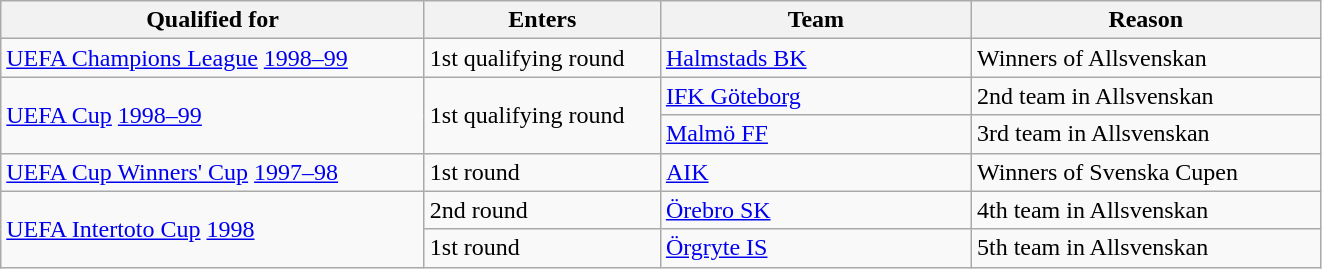<table class="wikitable" style="text-align: left">
<tr>
<th style="width: 275px;">Qualified for</th>
<th style="width: 150px;">Enters</th>
<th style="width: 200px;">Team</th>
<th style="width: 225px;">Reason</th>
</tr>
<tr>
<td><a href='#'>UEFA Champions League</a> <a href='#'>1998–99</a></td>
<td>1st qualifying round</td>
<td><a href='#'>Halmstads BK</a></td>
<td>Winners of Allsvenskan</td>
</tr>
<tr>
<td rowspan="2"><a href='#'>UEFA Cup</a> <a href='#'>1998–99</a></td>
<td rowspan="2">1st qualifying round</td>
<td><a href='#'>IFK Göteborg</a></td>
<td>2nd team in Allsvenskan</td>
</tr>
<tr>
<td><a href='#'>Malmö FF</a></td>
<td>3rd team in Allsvenskan</td>
</tr>
<tr>
<td><a href='#'>UEFA Cup Winners' Cup</a> <a href='#'>1997–98</a></td>
<td>1st round</td>
<td><a href='#'>AIK</a></td>
<td>Winners of Svenska Cupen</td>
</tr>
<tr>
<td rowspan="2"><a href='#'>UEFA Intertoto Cup</a> <a href='#'>1998</a></td>
<td>2nd round</td>
<td><a href='#'>Örebro SK</a></td>
<td>4th team in Allsvenskan</td>
</tr>
<tr>
<td>1st round</td>
<td><a href='#'>Örgryte IS</a></td>
<td>5th team in Allsvenskan</td>
</tr>
</table>
